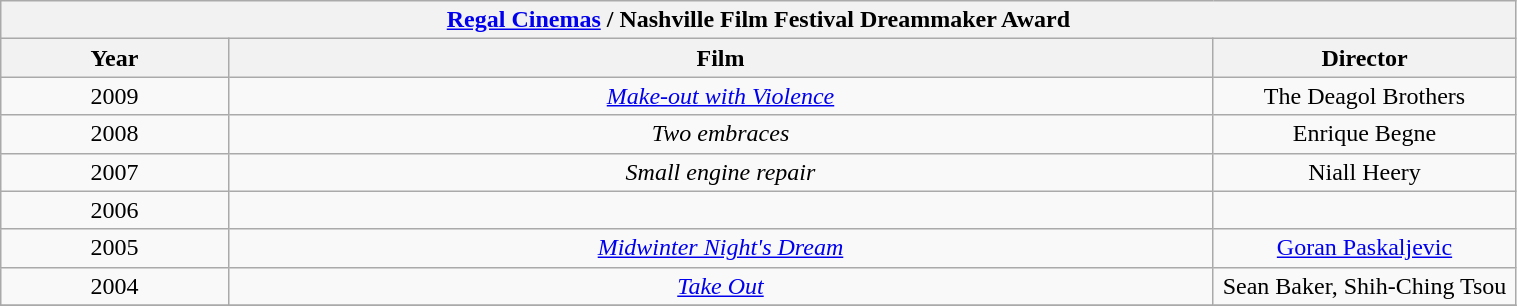<table class="wikitable" width="80%">
<tr>
<th colspan="3" align="center"><a href='#'>Regal Cinemas</a> / Nashville Film Festival Dreammaker Award</th>
</tr>
<tr>
<th width="15%">Year</th>
<th width="65%">Film</th>
<th width="20%">Director</th>
</tr>
<tr>
<td align="center">2009</td>
<td align="center"><em><a href='#'>Make-out with Violence</a></em></td>
<td align="center">The Deagol Brothers</td>
</tr>
<tr>
<td align="center">2008</td>
<td align="center"><em>Two embraces</em></td>
<td align="center">Enrique Begne</td>
</tr>
<tr>
<td align="center">2007</td>
<td align="center"><em>Small engine repair</em></td>
<td align="center">Niall Heery</td>
</tr>
<tr>
<td align="center">2006</td>
<td align="center"><em></em></td>
<td align="center"></td>
</tr>
<tr>
<td align="center">2005</td>
<td align="center"><em><a href='#'>Midwinter Night's Dream</a></em></td>
<td align="center"><a href='#'>Goran Paskaljevic</a></td>
</tr>
<tr>
<td align="center">2004</td>
<td align="center"><a href='#'><em>Take Out</em></a></td>
<td align="center">Sean Baker, Shih-Ching Tsou</td>
</tr>
<tr>
</tr>
</table>
